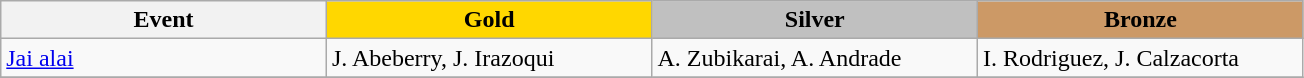<table class="wikitable" style="max-width: 23cm; width: 100%">
<tr>
<th scope="col">Event</th>
<th scope="col" style="background-color:gold; width:25%">Gold</th>
<th scope="col" style="background-color:silver; width:25%; width:25%">Silver</th>
<th scope="col" style="background-color:#cc9966; width:25%">Bronze</th>
</tr>
<tr>
<td><a href='#'>Jai alai</a></td>
<td> J. Abeberry, J. Irazoqui</td>
<td> A. Zubikarai, A. Andrade</td>
<td> I. Rodriguez, J. Calzacorta</td>
</tr>
<tr>
</tr>
</table>
